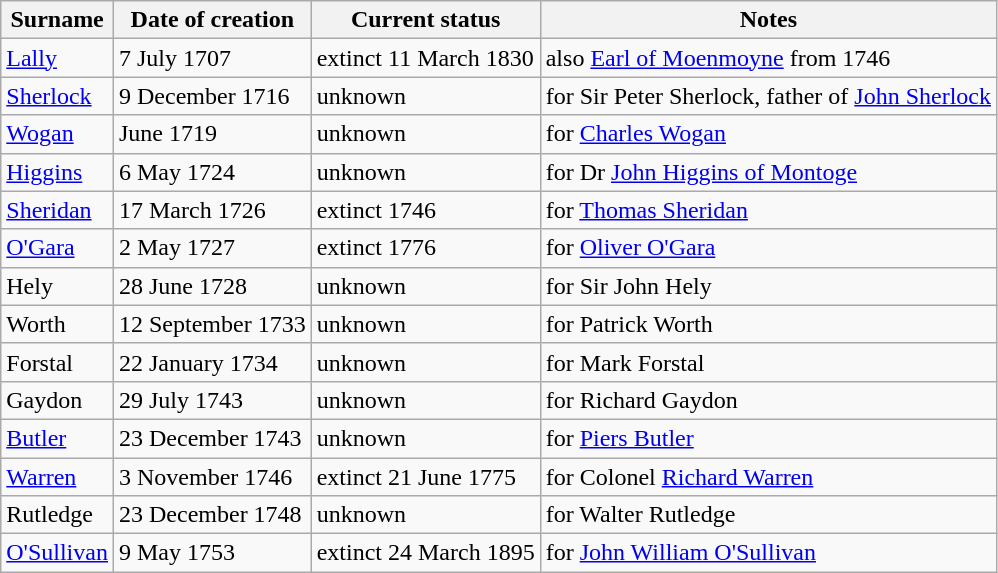<table class="wikitable sortable">
<tr>
<th>Surname</th>
<th>Date of creation</th>
<th>Current status</th>
<th>Notes</th>
</tr>
<tr>
<td><a href='#'>Lally</a></td>
<td>7 July 1707</td>
<td>extinct 11 March 1830</td>
<td>also <a href='#'>Earl of Moenmoyne</a> from 1746</td>
</tr>
<tr>
<td><a href='#'>Sherlock</a></td>
<td>9 December 1716</td>
<td>unknown</td>
<td>for Sir Peter Sherlock, father of <a href='#'>John Sherlock</a></td>
</tr>
<tr>
<td><a href='#'>Wogan</a></td>
<td>June 1719</td>
<td>unknown</td>
<td>for <a href='#'>Charles Wogan</a></td>
</tr>
<tr>
<td><a href='#'>Higgins</a></td>
<td>6 May 1724</td>
<td>unknown</td>
<td>for Dr <a href='#'>John Higgins of Montoge</a></td>
</tr>
<tr>
<td><a href='#'>Sheridan</a></td>
<td>17 March 1726</td>
<td>extinct 1746</td>
<td>for <a href='#'>Thomas Sheridan</a></td>
</tr>
<tr>
<td><a href='#'>O'Gara</a></td>
<td>2 May 1727</td>
<td>extinct 1776</td>
<td>for <a href='#'>Oliver O'Gara</a></td>
</tr>
<tr>
<td>Hely</td>
<td>28 June 1728</td>
<td>unknown</td>
<td>for Sir John Hely</td>
</tr>
<tr>
<td>Worth</td>
<td>12 September 1733</td>
<td>unknown</td>
<td>for Patrick Worth</td>
</tr>
<tr>
<td>Forstal</td>
<td>22 January 1734</td>
<td>unknown</td>
<td>for Mark Forstal</td>
</tr>
<tr>
<td>Gaydon</td>
<td>29 July 1743</td>
<td>unknown</td>
<td>for Richard Gaydon</td>
</tr>
<tr>
<td><a href='#'>Butler</a></td>
<td>23 December 1743</td>
<td>unknown</td>
<td>for <a href='#'>Piers Butler</a></td>
</tr>
<tr>
<td><a href='#'>Warren</a></td>
<td>3 November 1746</td>
<td>extinct 21 June 1775</td>
<td>for Colonel <a href='#'>Richard Warren</a></td>
</tr>
<tr>
<td>Rutledge</td>
<td>23 December 1748</td>
<td>unknown</td>
<td>for Walter Rutledge</td>
</tr>
<tr>
<td><a href='#'>O'Sullivan</a></td>
<td>9 May 1753</td>
<td>extinct 24 March 1895</td>
<td>for <a href='#'>John William O'Sullivan</a></td>
</tr>
</table>
